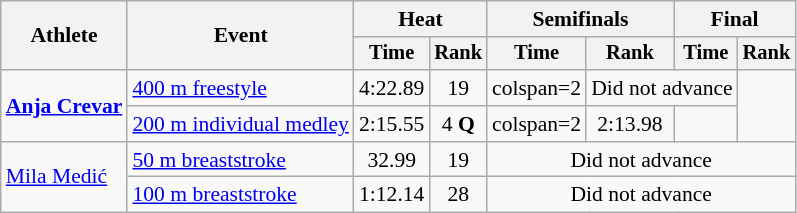<table class=wikitable style="font-size:90%">
<tr>
<th rowspan=2>Athlete</th>
<th rowspan=2>Event</th>
<th colspan="2">Heat</th>
<th colspan="2">Semifinals</th>
<th colspan="2">Final</th>
</tr>
<tr style="font-size:95%">
<th>Time</th>
<th>Rank</th>
<th>Time</th>
<th>Rank</th>
<th>Time</th>
<th>Rank</th>
</tr>
<tr align=center>
<td align=left rowspan=2><strong><a href='#'>Anja Crevar</a></strong></td>
<td align=left><a href='#'>400 m freestyle</a></td>
<td>4:22.89</td>
<td>19</td>
<td>colspan=2 </td>
<td colspan=2>Did not advance</td>
</tr>
<tr align=center>
<td align=left><a href='#'>200 m individual medley</a></td>
<td>2:15.55</td>
<td>4 <strong>Q</strong></td>
<td>colspan=2 </td>
<td>2:13.98</td>
<td></td>
</tr>
<tr align=center>
<td align=left rowspan=2><a href='#'>Mila Medić</a></td>
<td align=left><a href='#'>50 m breaststroke</a></td>
<td>32.99</td>
<td>19</td>
<td colspan=4>Did not advance</td>
</tr>
<tr align=center>
<td align=left><a href='#'>100 m breaststroke</a></td>
<td>1:12.14</td>
<td>28</td>
<td colspan=4>Did not advance</td>
</tr>
</table>
